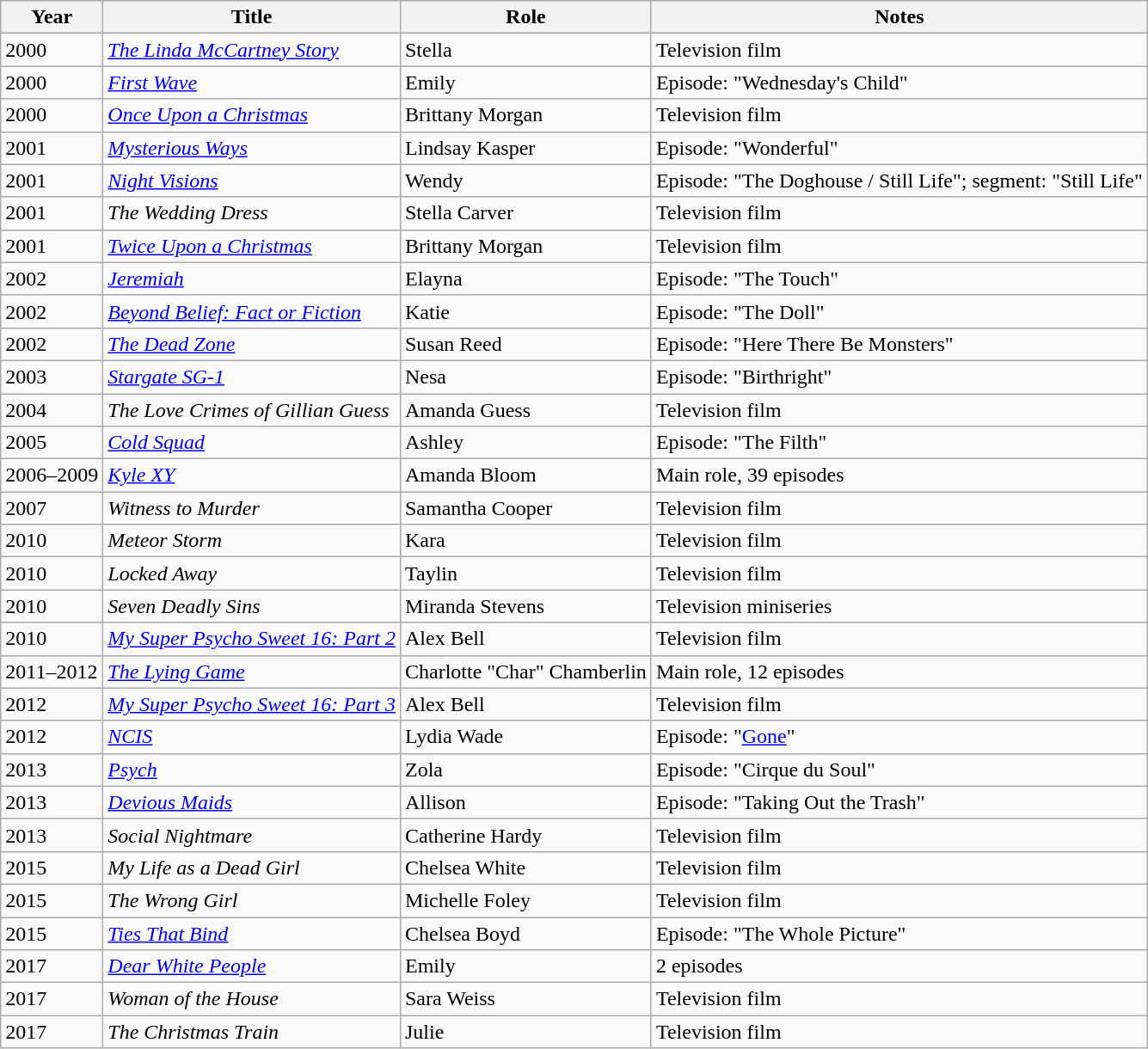<table class="wikitable sortable">
<tr>
<th>Year</th>
<th>Title</th>
<th>Role</th>
<th class="unsortable">Notes</th>
</tr>
<tr>
<td>2000</td>
<td data-sort-value="Linda McCartney Story, The"><em><a href='#'>The Linda McCartney Story</a></em></td>
<td>Stella</td>
<td>Television film</td>
</tr>
<tr>
<td>2000</td>
<td><em><a href='#'>First Wave</a></em></td>
<td>Emily</td>
<td>Episode: "Wednesday's Child"</td>
</tr>
<tr>
<td>2000</td>
<td><em><a href='#'>Once Upon a Christmas</a></em></td>
<td>Brittany Morgan</td>
<td>Television film</td>
</tr>
<tr>
<td>2001</td>
<td><em><a href='#'>Mysterious Ways</a></em></td>
<td>Lindsay Kasper</td>
<td>Episode: "Wonderful"</td>
</tr>
<tr>
<td>2001</td>
<td><em><a href='#'>Night Visions</a></em></td>
<td>Wendy</td>
<td>Episode: "The Doghouse / Still Life"; segment: "Still Life"</td>
</tr>
<tr>
<td>2001</td>
<td data-sort-value="Wedding Dress, The"><em>The Wedding Dress</em></td>
<td>Stella Carver</td>
<td>Television film</td>
</tr>
<tr>
<td>2001</td>
<td><em><a href='#'>Twice Upon a Christmas</a></em></td>
<td>Brittany Morgan</td>
<td>Television film</td>
</tr>
<tr>
<td>2002</td>
<td><em><a href='#'>Jeremiah</a></em></td>
<td>Elayna</td>
<td>Episode: "The Touch"</td>
</tr>
<tr>
<td>2002</td>
<td><em><a href='#'>Beyond Belief: Fact or Fiction</a></em></td>
<td>Katie</td>
<td>Episode: "The Doll"</td>
</tr>
<tr>
<td>2002</td>
<td data-sort-value="Dead Zone, The"><em><a href='#'>The Dead Zone</a></em></td>
<td>Susan Reed</td>
<td>Episode: "Here There Be Monsters"</td>
</tr>
<tr>
<td>2003</td>
<td><em><a href='#'>Stargate SG-1</a></em></td>
<td>Nesa</td>
<td>Episode: "Birthright"</td>
</tr>
<tr>
<td>2004</td>
<td data-sort-value="Love Crimes of Gillian Guess, The"><em>The Love Crimes of Gillian Guess</em></td>
<td>Amanda Guess</td>
<td>Television film</td>
</tr>
<tr>
<td>2005</td>
<td><em><a href='#'>Cold Squad</a></em></td>
<td>Ashley</td>
<td>Episode: "The Filth"</td>
</tr>
<tr>
<td>2006–2009</td>
<td><em><a href='#'>Kyle XY</a></em></td>
<td>Amanda Bloom</td>
<td>Main role, 39 episodes</td>
</tr>
<tr>
<td>2007</td>
<td><em>Witness to Murder</em></td>
<td>Samantha Cooper</td>
<td>Television film</td>
</tr>
<tr>
<td>2010</td>
<td><em>Meteor Storm</em></td>
<td>Kara</td>
<td>Television film</td>
</tr>
<tr>
<td>2010</td>
<td><em>Locked Away</em></td>
<td>Taylin</td>
<td>Television film</td>
</tr>
<tr>
<td>2010</td>
<td><em>Seven Deadly Sins</em></td>
<td>Miranda Stevens</td>
<td>Television miniseries</td>
</tr>
<tr>
<td>2010</td>
<td><em><a href='#'>My Super Psycho Sweet 16: Part 2</a></em></td>
<td>Alex Bell</td>
<td>Television film</td>
</tr>
<tr>
<td>2011–2012</td>
<td data-sort-value="Lying Game, The"><em><a href='#'>The Lying Game</a></em></td>
<td>Charlotte "Char" Chamberlin</td>
<td>Main role, 12 episodes</td>
</tr>
<tr>
<td>2012</td>
<td><em><a href='#'>My Super Psycho Sweet 16: Part 3</a></em></td>
<td>Alex Bell</td>
<td>Television film</td>
</tr>
<tr>
<td>2012</td>
<td><em><a href='#'>NCIS</a></em></td>
<td>Lydia Wade</td>
<td>Episode: "<a href='#'>Gone</a>"</td>
</tr>
<tr>
<td>2013</td>
<td><em><a href='#'>Psych</a></em></td>
<td>Zola</td>
<td>Episode: "Cirque du Soul"</td>
</tr>
<tr>
<td>2013</td>
<td><em><a href='#'>Devious Maids</a></em></td>
<td>Allison</td>
<td>Episode: "Taking Out the Trash"</td>
</tr>
<tr>
<td>2013</td>
<td><em>Social Nightmare</em></td>
<td>Catherine Hardy</td>
<td>Television film</td>
</tr>
<tr>
<td>2015</td>
<td><em>My Life as a Dead Girl</em></td>
<td>Chelsea White</td>
<td>Television film</td>
</tr>
<tr>
<td>2015</td>
<td data-sort-value="Wrong Girl, The"><em>The Wrong Girl</em></td>
<td>Michelle Foley</td>
<td>Television film</td>
</tr>
<tr>
<td>2015</td>
<td><em><a href='#'>Ties That Bind</a></em></td>
<td>Chelsea Boyd</td>
<td>Episode: "The Whole Picture"</td>
</tr>
<tr>
<td>2017</td>
<td><em><a href='#'>Dear White People</a></em></td>
<td>Emily</td>
<td>2 episodes</td>
</tr>
<tr>
<td>2017</td>
<td><em>Woman of the House</em></td>
<td>Sara Weiss</td>
<td>Television film</td>
</tr>
<tr>
<td>2017</td>
<td data-sort-value="Christmas Train, The"><em>The Christmas Train</em></td>
<td>Julie</td>
<td>Television film</td>
</tr>
</table>
